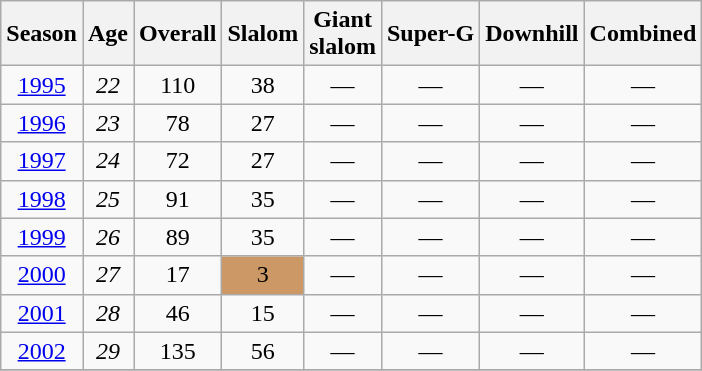<table class=wikitable style="text-align:center">
<tr>
<th>Season</th>
<th>Age</th>
<th>Overall</th>
<th>Slalom</th>
<th>Giant<br>slalom</th>
<th>Super-G</th>
<th>Downhill</th>
<th>Combined</th>
</tr>
<tr>
<td><a href='#'>1995</a></td>
<td><em>22</em></td>
<td>110</td>
<td>38</td>
<td>—</td>
<td>—</td>
<td>—</td>
<td>—</td>
</tr>
<tr>
<td><a href='#'>1996</a></td>
<td><em>23</em></td>
<td>78</td>
<td>27</td>
<td>—</td>
<td>—</td>
<td>—</td>
<td>—</td>
</tr>
<tr>
<td><a href='#'>1997</a></td>
<td><em>24</em></td>
<td>72</td>
<td>27</td>
<td>—</td>
<td>—</td>
<td>—</td>
<td>—</td>
</tr>
<tr>
<td><a href='#'>1998</a></td>
<td><em>25</em></td>
<td>91</td>
<td>35</td>
<td>—</td>
<td>—</td>
<td>—</td>
<td>—</td>
</tr>
<tr>
<td><a href='#'>1999</a></td>
<td><em>26</em></td>
<td>89</td>
<td>35</td>
<td>—</td>
<td>—</td>
<td>—</td>
<td>—</td>
</tr>
<tr>
<td><a href='#'>2000</a></td>
<td><em>27</em></td>
<td>17</td>
<td style="background:#c96;">3</td>
<td>—</td>
<td>—</td>
<td>—</td>
<td>—</td>
</tr>
<tr>
<td><a href='#'>2001</a></td>
<td><em>28</em></td>
<td>46</td>
<td>15</td>
<td>—</td>
<td>—</td>
<td>—</td>
<td>—</td>
</tr>
<tr>
<td><a href='#'>2002</a></td>
<td><em>29</em></td>
<td>135</td>
<td>56</td>
<td>—</td>
<td>—</td>
<td>—</td>
<td>—</td>
</tr>
<tr>
</tr>
</table>
